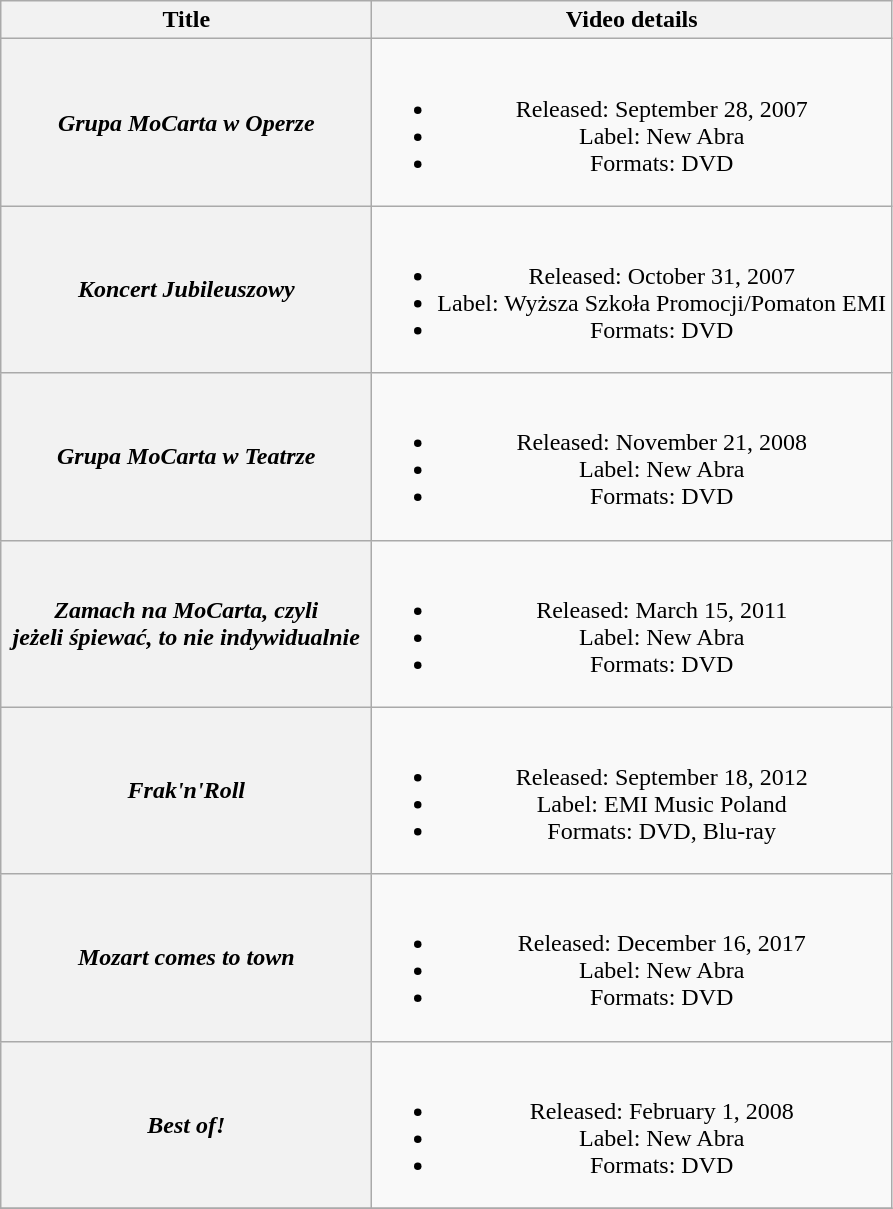<table class="wikitable plainrowheaders" style="text-align:center;">
<tr>
<th scope="col" style="width:15em;">Title</th>
<th scope="col">Video details</th>
</tr>
<tr>
<th scope="row"><em>Grupa MoCarta w Operze</em></th>
<td><br><ul><li>Released: September 28, 2007</li><li>Label: New Abra</li><li>Formats: DVD</li></ul></td>
</tr>
<tr>
<th scope="row"><em>Koncert Jubileuszowy</em></th>
<td><br><ul><li>Released: October 31, 2007</li><li>Label: Wyższa Szkoła Promocji/Pomaton EMI</li><li>Formats: DVD</li></ul></td>
</tr>
<tr>
<th scope="row"><em>Grupa MoCarta w Teatrze</em></th>
<td><br><ul><li>Released: November 21, 2008</li><li>Label: New Abra</li><li>Formats: DVD</li></ul></td>
</tr>
<tr>
<th scope="row"><em>Zamach na MoCarta, czyli<br>jeżeli śpiewać, to nie indywidualnie</em></th>
<td><br><ul><li>Released: March 15, 2011</li><li>Label: New Abra</li><li>Formats: DVD</li></ul></td>
</tr>
<tr>
<th scope="row"><em>Frak'n'Roll</em></th>
<td><br><ul><li>Released: September 18, 2012</li><li>Label: EMI Music Poland</li><li>Formats: DVD, Blu-ray</li></ul></td>
</tr>
<tr>
<th><em>Mozart comes to town</em></th>
<td><br><ul><li>Released: December 16, 2017</li><li>Label: New Abra</li><li>Formats: DVD</li></ul></td>
</tr>
<tr>
<th><em>Best of!</em></th>
<td><br><ul><li>Released: February 1, 2008</li><li>Label: New Abra</li><li>Formats: DVD</li></ul></td>
</tr>
<tr>
</tr>
</table>
